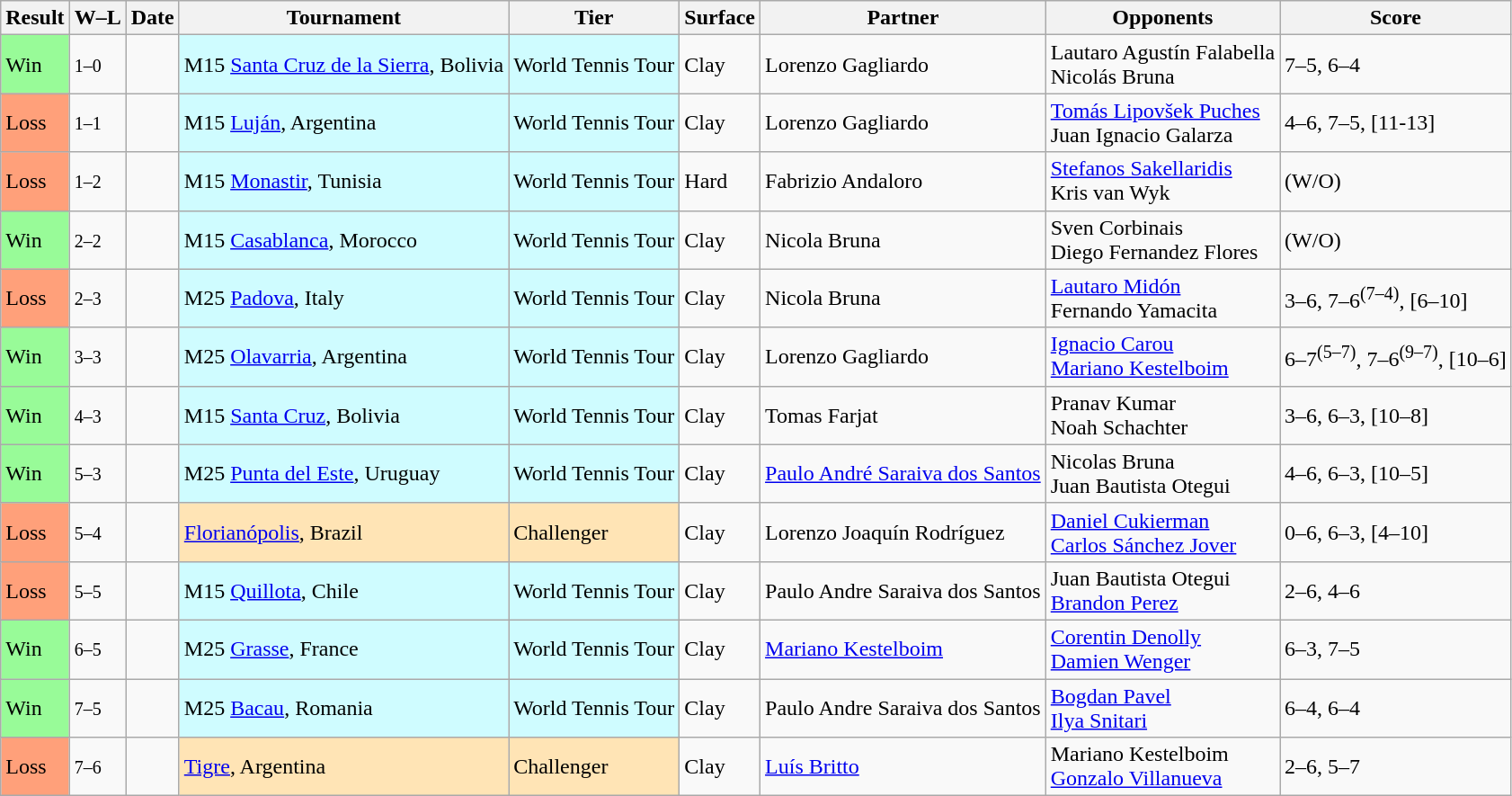<table class="sortable wikitable">
<tr>
<th>Result</th>
<th class="unsortable">W–L</th>
<th>Date</th>
<th>Tournament</th>
<th>Tier</th>
<th>Surface</th>
<th>Partner</th>
<th>Opponents</th>
<th class="unsortable">Score</th>
</tr>
<tr>
<td bgcolor=98FB98>Win</td>
<td><small>1–0</small></td>
<td></td>
<td style="background:#cffcff;">M15 <a href='#'>Santa Cruz de la Sierra</a>, Bolivia</td>
<td style="background:#cffcff;">World Tennis Tour</td>
<td>Clay</td>
<td> Lorenzo Gagliardo</td>
<td> Lautaro Agustín Falabella<br> Nicolás Bruna</td>
<td>7–5, 6–4</td>
</tr>
<tr>
<td bgcolor=FFA07A>Loss</td>
<td><small>1–1</small></td>
<td></td>
<td style="background:#cffcff;">M15 <a href='#'>Luján</a>, Argentina</td>
<td style="background:#cffcff;">World Tennis Tour</td>
<td>Clay</td>
<td> Lorenzo Gagliardo</td>
<td> <a href='#'>Tomás Lipovšek Puches</a><br> Juan Ignacio Galarza</td>
<td>4–6, 7–5, [11-13]</td>
</tr>
<tr>
<td bgcolor=FFA07A>Loss</td>
<td><small>1–2</small></td>
<td></td>
<td style="background:#cffcff;">M15 <a href='#'>Monastir</a>, Tunisia</td>
<td style="background:#cffcff;">World Tennis Tour</td>
<td>Hard</td>
<td> Fabrizio Andaloro</td>
<td> <a href='#'>Stefanos Sakellaridis</a><br> Kris van Wyk</td>
<td>(W/O)</td>
</tr>
<tr>
<td bgcolor=98FB98>Win</td>
<td><small>2–2</small></td>
<td></td>
<td style="background:#cffcff;">M15 <a href='#'>Casablanca</a>, Morocco</td>
<td style="background:#cffcff;">World Tennis Tour</td>
<td>Clay</td>
<td> Nicola Bruna</td>
<td> Sven Corbinais<br> Diego Fernandez Flores</td>
<td>(W/O)</td>
</tr>
<tr>
<td bgcolor=FFA07A>Loss</td>
<td><small>2–3</small></td>
<td></td>
<td style="background:#cffcff;">M25 <a href='#'>Padova</a>, Italy</td>
<td style="background:#cffcff;">World Tennis Tour</td>
<td>Clay</td>
<td> Nicola Bruna</td>
<td> <a href='#'>Lautaro Midón</a><br> Fernando Yamacita</td>
<td>3–6, 7–6<sup>(7–4)</sup>, [6–10]</td>
</tr>
<tr>
<td bgcolor=98FB98>Win</td>
<td><small>3–3</small></td>
<td></td>
<td style="background:#cffcff;">M25 <a href='#'>Olavarria</a>, Argentina</td>
<td style="background:#cffcff;">World Tennis Tour</td>
<td>Clay</td>
<td> Lorenzo Gagliardo</td>
<td> <a href='#'>Ignacio Carou</a> <br> <a href='#'>Mariano Kestelboim</a></td>
<td>6–7<sup>(5–7)</sup>, 7–6<sup>(9–7)</sup>, [10–6]</td>
</tr>
<tr>
<td bgcolor=98FB98>Win</td>
<td><small>4–3</small></td>
<td></td>
<td style="background:#cffcff;">M15 <a href='#'>Santa Cruz</a>, Bolivia</td>
<td style="background:#cffcff;">World Tennis Tour</td>
<td>Clay</td>
<td> Tomas Farjat</td>
<td> Pranav Kumar <br> Noah Schachter</td>
<td>3–6, 6–3, [10–8]</td>
</tr>
<tr>
<td bgcolor=98FB98>Win</td>
<td><small>5–3</small></td>
<td></td>
<td style="background:#cffcff;">M25 <a href='#'>Punta del Este</a>, Uruguay</td>
<td style="background:#cffcff;">World Tennis Tour</td>
<td>Clay</td>
<td> <a href='#'>Paulo André Saraiva dos Santos</a></td>
<td> Nicolas Bruna <br> Juan Bautista Otegui</td>
<td>4–6, 6–3, [10–5]</td>
</tr>
<tr>
<td bgcolor=FFA07A>Loss</td>
<td><small>5–4</small></td>
<td><a href='#'></a></td>
<td style="background:moccasin;"><a href='#'>Florianópolis</a>, Brazil</td>
<td style="background:moccasin;">Challenger</td>
<td>Clay</td>
<td> Lorenzo Joaquín Rodríguez</td>
<td> <a href='#'>Daniel Cukierman</a><br> <a href='#'>Carlos Sánchez Jover</a></td>
<td>0–6, 6–3, [4–10]</td>
</tr>
<tr>
<td bgcolor=FFA07A>Loss</td>
<td><small>5–5</small></td>
<td></td>
<td style="background:#cffcff;">M15 <a href='#'>Quillota</a>, Chile</td>
<td style="background:#cffcff;">World Tennis Tour</td>
<td>Clay</td>
<td> Paulo Andre Saraiva dos Santos</td>
<td> Juan Bautista Otegui <br> <a href='#'>Brandon Perez</a></td>
<td>2–6, 4–6</td>
</tr>
<tr>
<td bgcolor=98FB98>Win</td>
<td><small>6–5</small></td>
<td></td>
<td style="background:#cffcff;">M25 <a href='#'>Grasse</a>, France</td>
<td style="background:#cffcff;">World Tennis Tour</td>
<td>Clay</td>
<td> <a href='#'>Mariano Kestelboim</a></td>
<td> <a href='#'>Corentin Denolly</a> <br> <a href='#'>Damien Wenger</a></td>
<td>6–3, 7–5</td>
</tr>
<tr>
<td bgcolor=98FB98>Win</td>
<td><small>7–5</small></td>
<td></td>
<td style="background:#cffcff;">M25 <a href='#'>Bacau</a>, Romania</td>
<td style="background:#cffcff;">World Tennis Tour</td>
<td>Clay</td>
<td> Paulo Andre Saraiva dos Santos</td>
<td> <a href='#'>Bogdan Pavel</a> <br> <a href='#'>Ilya Snitari</a></td>
<td>6–4, 6–4</td>
</tr>
<tr>
<td bgcolor= FFA07A>Loss</td>
<td><small>7–6</small></td>
<td><a href='#'></a></td>
<td style="background:moccasin;"><a href='#'>Tigre</a>, Argentina</td>
<td style="background:moccasin;">Challenger</td>
<td>Clay</td>
<td> <a href='#'>Luís Britto</a></td>
<td> Mariano Kestelboim <br> <a href='#'>Gonzalo Villanueva</a></td>
<td>2–6, 5–7</td>
</tr>
</table>
